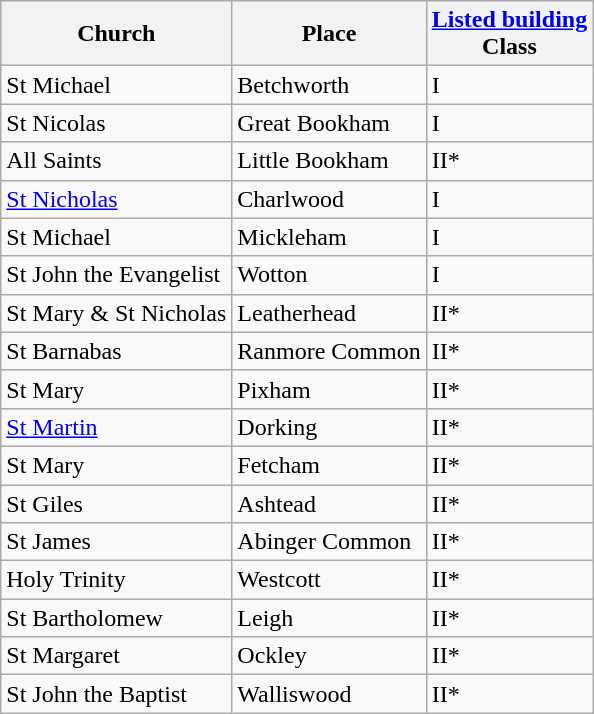<table class="wikitable">
<tr>
<th>Church</th>
<th>Place</th>
<th><a href='#'>Listed building</a><br>Class</th>
</tr>
<tr>
<td>St Michael</td>
<td>Betchworth</td>
<td>I  </td>
</tr>
<tr>
<td>St Nicolas</td>
<td>Great Bookham</td>
<td>I</td>
</tr>
<tr>
<td>All Saints</td>
<td>Little Bookham</td>
<td>II*</td>
</tr>
<tr>
<td><a href='#'>St Nicholas</a></td>
<td>Charlwood</td>
<td>I</td>
</tr>
<tr>
<td>St Michael</td>
<td>Mickleham</td>
<td>I  </td>
</tr>
<tr>
<td>St John the Evangelist</td>
<td>Wotton</td>
<td>I  </td>
</tr>
<tr>
<td>St Mary & St Nicholas</td>
<td>Leatherhead</td>
<td>II*</td>
</tr>
<tr>
<td>St Barnabas</td>
<td>Ranmore Common</td>
<td>II*  </td>
</tr>
<tr>
<td>St Mary</td>
<td>Pixham</td>
<td>II*  </td>
</tr>
<tr>
<td><a href='#'>St Martin</a></td>
<td>Dorking</td>
<td>II*  </td>
</tr>
<tr>
<td>St Mary</td>
<td>Fetcham</td>
<td>II*  </td>
</tr>
<tr>
<td>St Giles</td>
<td>Ashtead</td>
<td>II*  </td>
</tr>
<tr>
<td>St James</td>
<td>Abinger Common</td>
<td>II*  </td>
</tr>
<tr>
<td>Holy Trinity</td>
<td>Westcott</td>
<td>II*  </td>
</tr>
<tr>
<td>St Bartholomew</td>
<td>Leigh</td>
<td>II*  </td>
</tr>
<tr>
<td>St Margaret</td>
<td>Ockley</td>
<td>II*  </td>
</tr>
<tr>
<td>St John the Baptist</td>
<td>Walliswood</td>
<td>II*  </td>
</tr>
</table>
